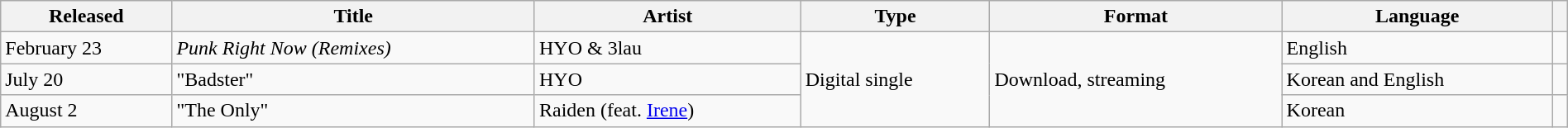<table class="wikitable" width="100%">
<tr>
<th scope="col">Released</th>
<th scope="col">Title</th>
<th scope="col">Artist</th>
<th scope="col">Type</th>
<th scope="col">Format</th>
<th scope="col">Language</th>
<th scope="col" class="unsortable"></th>
</tr>
<tr>
<td>February 23</td>
<td><em>Punk Right Now (Remixes)</em></td>
<td>HYO & 3lau</td>
<td rowspan="3">Digital single</td>
<td rowspan="3">Download, streaming</td>
<td>English</td>
<td></td>
</tr>
<tr>
<td>July 20</td>
<td>"Badster"</td>
<td>HYO</td>
<td>Korean and English</td>
<td></td>
</tr>
<tr>
<td>August 2</td>
<td>"The Only"</td>
<td>Raiden (feat. <a href='#'>Irene</a>)</td>
<td>Korean</td>
<td></td>
</tr>
</table>
